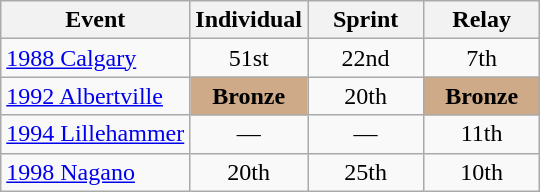<table class="wikitable" style="text-align: center;">
<tr ">
<th>Event</th>
<th style="width:70px;">Individual</th>
<th style="width:70px;">Sprint</th>
<th style="width:70px;">Relay</th>
</tr>
<tr>
<td align=left> <a href='#'>1988 Calgary</a></td>
<td>51st</td>
<td>22nd</td>
<td>7th</td>
</tr>
<tr>
<td align=left> <a href='#'>1992 Albertville</a></td>
<td style="background:#cfaa88;"><strong>Bronze</strong></td>
<td>20th</td>
<td style="background:#cfaa88;"><strong>Bronze</strong></td>
</tr>
<tr>
<td align=left> <a href='#'>1994 Lillehammer</a></td>
<td>—</td>
<td>—</td>
<td>11th</td>
</tr>
<tr>
<td align=left> <a href='#'>1998 Nagano</a></td>
<td>20th</td>
<td>25th</td>
<td>10th</td>
</tr>
</table>
